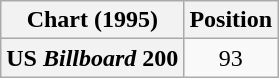<table class="wikitable plainrowheaders" style="text-align:center">
<tr>
<th scope="col">Chart (1995)</th>
<th scope="col">Position</th>
</tr>
<tr>
<th scope="row">US <em>Billboard</em> 200</th>
<td>93</td>
</tr>
</table>
